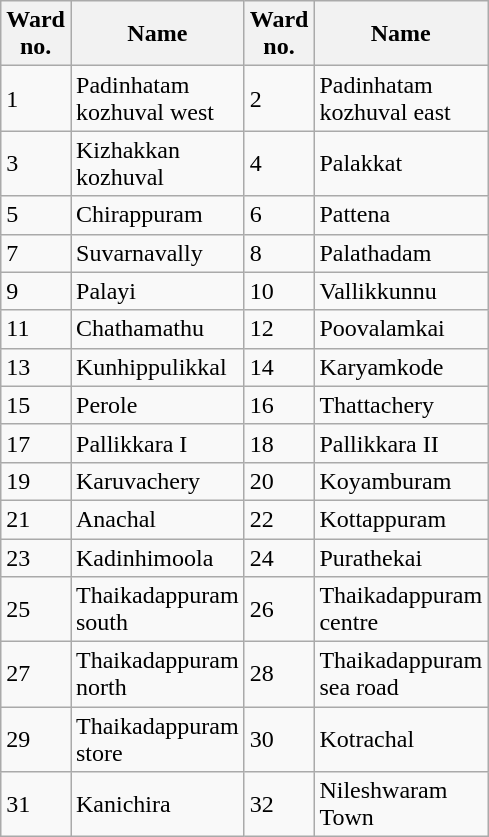<table class="wikitable">
<tr>
<th width="20px">Ward no.</th>
<th width="80px">Name</th>
<th width="20px">Ward no.</th>
<th width="80px">Name</th>
</tr>
<tr>
<td>1</td>
<td>Padinhatam kozhuval west</td>
<td>2</td>
<td>Padinhatam kozhuval east</td>
</tr>
<tr>
<td>3</td>
<td>Kizhakkan kozhuval</td>
<td>4</td>
<td>Palakkat</td>
</tr>
<tr>
<td>5</td>
<td>Chirappuram</td>
<td>6</td>
<td>Pattena</td>
</tr>
<tr>
<td>7</td>
<td>Suvarnavally</td>
<td>8</td>
<td>Palathadam</td>
</tr>
<tr>
<td>9</td>
<td>Palayi</td>
<td>10</td>
<td>Vallikkunnu</td>
</tr>
<tr>
<td>11</td>
<td>Chathamathu</td>
<td>12</td>
<td>Poovalamkai</td>
</tr>
<tr>
<td>13</td>
<td>Kunhippulikkal</td>
<td>14</td>
<td>Karyamkode</td>
</tr>
<tr>
<td>15</td>
<td>Perole</td>
<td>16</td>
<td>Thattachery</td>
</tr>
<tr>
<td>17</td>
<td>Pallikkara I</td>
<td>18</td>
<td>Pallikkara II</td>
</tr>
<tr>
<td>19</td>
<td>Karuvachery</td>
<td>20</td>
<td>Koyamburam</td>
</tr>
<tr>
<td>21</td>
<td>Anachal</td>
<td>22</td>
<td>Kottappuram</td>
</tr>
<tr>
<td>23</td>
<td>Kadinhimoola</td>
<td>24</td>
<td>Purathekai</td>
</tr>
<tr>
<td>25</td>
<td>Thaikadappuram south</td>
<td>26</td>
<td>Thaikadappuram centre</td>
</tr>
<tr>
<td>27</td>
<td>Thaikadappuram north</td>
<td>28</td>
<td>Thaikadappuram sea road</td>
</tr>
<tr>
<td>29</td>
<td>Thaikadappuram store</td>
<td>30</td>
<td>Kotrachal</td>
</tr>
<tr>
<td>31</td>
<td>Kanichira</td>
<td>32</td>
<td>Nileshwaram Town</td>
</tr>
</table>
